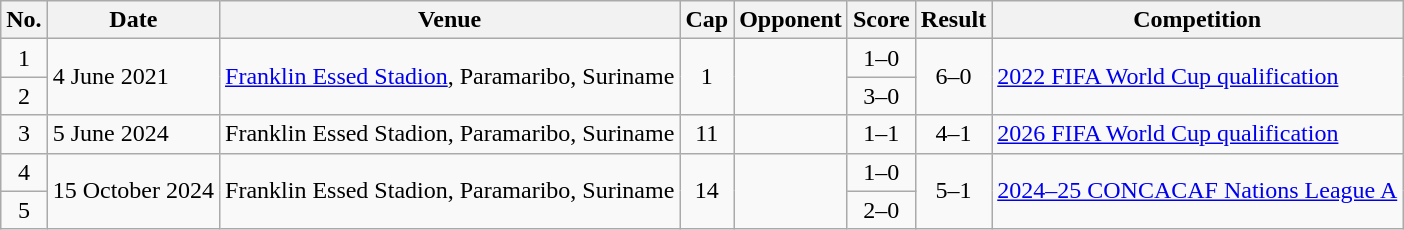<table class=wikitable>
<tr>
<th scope=col>No.</th>
<th scope=col>Date</th>
<th scope=col>Venue</th>
<th scope=col>Cap</th>
<th scope=col>Opponent</th>
<th scope=col>Score</th>
<th scope=col>Result</th>
<th scope=col>Competition</th>
</tr>
<tr>
<td align=center>1</td>
<td rowspan=2>4 June 2021</td>
<td rowspan=2><a href='#'>Franklin Essed Stadion</a>, Paramaribo, Suriname</td>
<td rowspan=2 align=center>1</td>
<td rowspan=2></td>
<td align=center>1–0</td>
<td rowspan=2 align=center>6–0</td>
<td rowspan=2><a href='#'>2022 FIFA World Cup qualification</a></td>
</tr>
<tr>
<td align=center>2</td>
<td align=center>3–0</td>
</tr>
<tr>
<td align=center>3</td>
<td>5 June 2024</td>
<td>Franklin Essed Stadion, Paramaribo, Suriname</td>
<td align=center>11</td>
<td></td>
<td align=center>1–1</td>
<td align=center>4–1</td>
<td><a href='#'>2026 FIFA World Cup qualification</a></td>
</tr>
<tr>
<td align=center>4</td>
<td rowspan=2>15 October 2024</td>
<td rowspan=2>Franklin Essed Stadion, Paramaribo, Suriname</td>
<td rowspan=2 align=center>14</td>
<td rowspan=2></td>
<td align=center>1–0</td>
<td rowspan=2 align=center>5–1</td>
<td rowspan=2><a href='#'>2024–25 CONCACAF Nations League A</a></td>
</tr>
<tr>
<td align=center>5</td>
<td align=center>2–0</td>
</tr>
</table>
